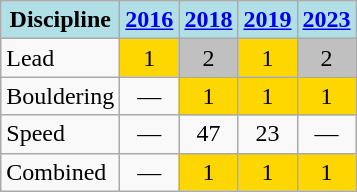<table class="wikitable" style="text-align: center;">
<tr>
<th style="background: #b0e0e6;">Discipline</th>
<th style="background: #b0e0e6;"><a href='#'>2016</a></th>
<th style="background: #b0e0e6;"><a href='#'>2018</a></th>
<th style="background: #b0e0e6;"><a href='#'>2019</a></th>
<th style="background: #b0e0e6;"><a href='#'>2023</a></th>
</tr>
<tr>
<td align="left">Lead</td>
<td style="background: Gold;">1</td>
<td style="background: Silver;">2</td>
<td style="background: Gold;">1</td>
<td style="background: Silver;">2</td>
</tr>
<tr>
<td align="left">Bouldering</td>
<td>—</td>
<td style="background: Gold;">1</td>
<td style="background: Gold;">1</td>
<td style="background: Gold;">1</td>
</tr>
<tr>
<td align="left">Speed</td>
<td>—</td>
<td>47</td>
<td>23</td>
<td>—</td>
</tr>
<tr>
<td align="left">Combined</td>
<td>—</td>
<td style="background: Gold;">1</td>
<td style="background: Gold;">1</td>
<td style="background: Gold;">1</td>
</tr>
</table>
